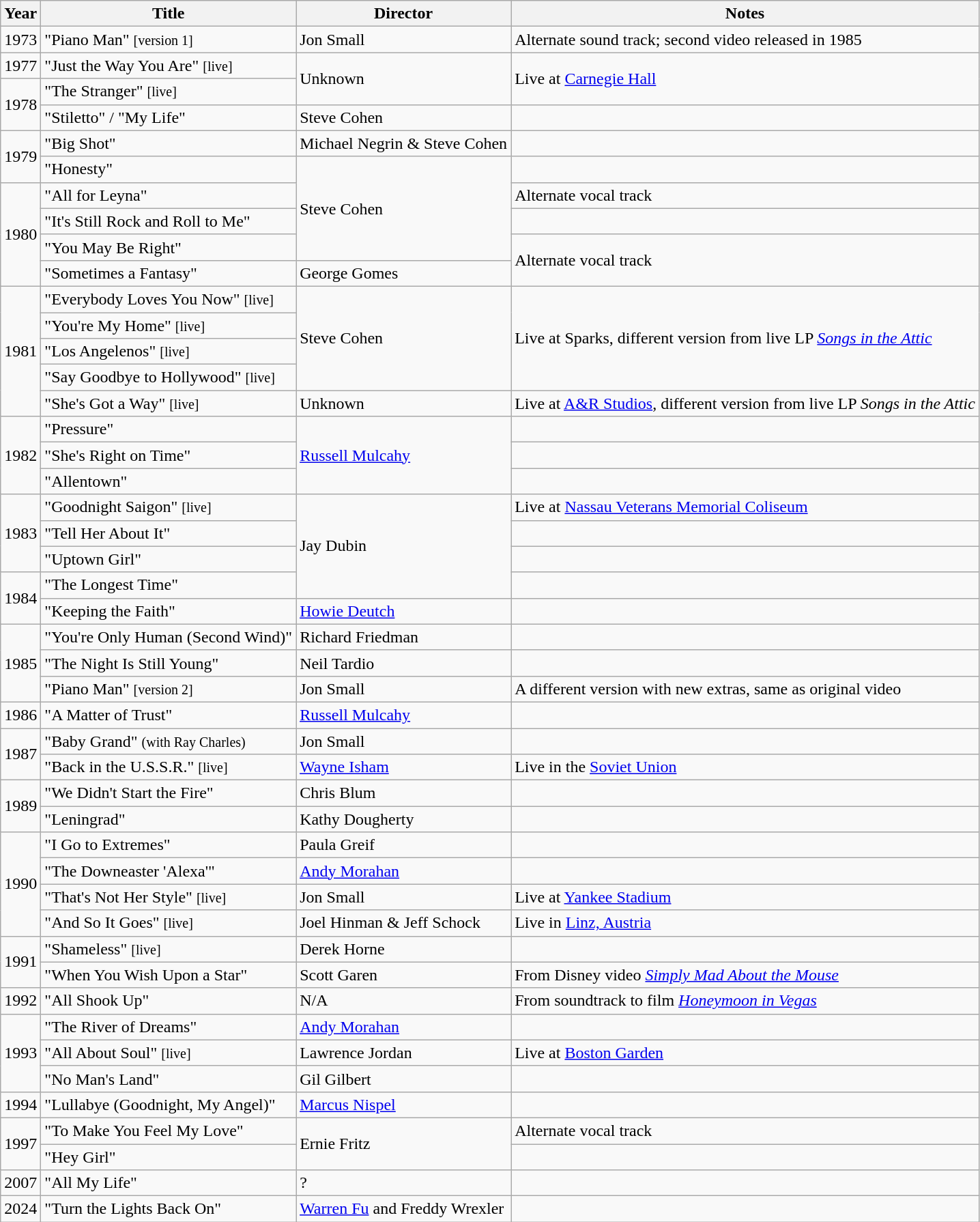<table class="wikitable">
<tr>
<th>Year</th>
<th>Title</th>
<th>Director</th>
<th>Notes</th>
</tr>
<tr>
<td>1973</td>
<td>"Piano Man" <small>[version 1]</small></td>
<td>Jon Small</td>
<td>Alternate sound track; second video released in 1985</td>
</tr>
<tr>
<td>1977</td>
<td>"Just the Way You Are" <small>[live]</small></td>
<td rowspan="2">Unknown</td>
<td rowspan="2">Live at <a href='#'>Carnegie Hall</a></td>
</tr>
<tr>
<td rowspan="2">1978</td>
<td>"The Stranger" <small>[live]</small></td>
</tr>
<tr>
<td>"Stiletto" / "My Life"</td>
<td>Steve Cohen</td>
<td></td>
</tr>
<tr>
<td rowspan="2">1979</td>
<td>"Big Shot"</td>
<td>Michael Negrin & Steve Cohen</td>
<td></td>
</tr>
<tr>
<td>"Honesty"</td>
<td rowspan="4">Steve Cohen</td>
<td></td>
</tr>
<tr>
<td rowspan="4">1980</td>
<td>"All for Leyna"</td>
<td>Alternate vocal track</td>
</tr>
<tr>
<td>"It's Still Rock and Roll to Me"</td>
<td></td>
</tr>
<tr>
<td>"You May Be Right"</td>
<td rowspan="2">Alternate vocal track</td>
</tr>
<tr>
<td>"Sometimes a Fantasy"</td>
<td>George Gomes</td>
</tr>
<tr>
<td rowspan="5">1981</td>
<td>"Everybody Loves You Now" <small>[live]</small></td>
<td rowspan="4">Steve Cohen</td>
<td rowspan="4">Live at Sparks, different version from live LP <em><a href='#'>Songs in the Attic</a></em></td>
</tr>
<tr>
<td>"You're My Home" <small>[live]</small></td>
</tr>
<tr>
<td>"Los Angelenos" <small>[live]</small></td>
</tr>
<tr>
<td>"Say Goodbye to Hollywood" <small>[live]</small></td>
</tr>
<tr>
<td>"She's Got a Way" <small>[live]</small></td>
<td>Unknown</td>
<td>Live at <a href='#'>A&R Studios</a>, different version from live LP <em>Songs in the Attic</em></td>
</tr>
<tr>
<td rowspan="3">1982</td>
<td>"Pressure"</td>
<td rowspan="3"><a href='#'>Russell Mulcahy</a></td>
<td></td>
</tr>
<tr>
<td>"She's Right on Time"</td>
<td></td>
</tr>
<tr>
<td>"Allentown"</td>
<td></td>
</tr>
<tr>
<td rowspan="3">1983</td>
<td>"Goodnight Saigon" <small>[live]</small></td>
<td rowspan="4">Jay Dubin</td>
<td>Live at <a href='#'>Nassau Veterans Memorial Coliseum</a></td>
</tr>
<tr>
<td>"Tell Her About It"</td>
<td></td>
</tr>
<tr>
<td>"Uptown Girl"</td>
<td></td>
</tr>
<tr>
<td rowspan="2">1984</td>
<td>"The Longest Time"</td>
<td></td>
</tr>
<tr>
<td>"Keeping the Faith"</td>
<td><a href='#'>Howie Deutch</a></td>
<td></td>
</tr>
<tr>
<td rowspan="3">1985</td>
<td>"You're Only Human (Second Wind)"</td>
<td>Richard Friedman</td>
<td></td>
</tr>
<tr>
<td>"The Night Is Still Young"</td>
<td>Neil Tardio</td>
<td></td>
</tr>
<tr>
<td>"Piano Man" <small>[version 2]</small></td>
<td>Jon Small</td>
<td>A different version with new extras, same as original video</td>
</tr>
<tr>
<td>1986</td>
<td>"A Matter of Trust"</td>
<td><a href='#'>Russell Mulcahy</a></td>
<td></td>
</tr>
<tr>
<td rowspan="2">1987</td>
<td>"Baby Grand" <small>(with Ray Charles)</small></td>
<td>Jon Small</td>
<td></td>
</tr>
<tr>
<td>"Back in the U.S.S.R." <small>[live]</small></td>
<td><a href='#'>Wayne Isham</a></td>
<td>Live in the <a href='#'>Soviet Union</a></td>
</tr>
<tr>
<td rowspan="2">1989</td>
<td>"We Didn't Start the Fire"</td>
<td>Chris Blum</td>
<td></td>
</tr>
<tr>
<td>"Leningrad"</td>
<td>Kathy Dougherty</td>
<td></td>
</tr>
<tr>
<td rowspan="4">1990</td>
<td>"I Go to Extremes"</td>
<td>Paula Greif</td>
<td></td>
</tr>
<tr>
<td>"The Downeaster 'Alexa'"</td>
<td><a href='#'>Andy Morahan</a></td>
<td></td>
</tr>
<tr>
<td>"That's Not Her Style" <small>[live]</small></td>
<td>Jon Small</td>
<td>Live at <a href='#'>Yankee Stadium</a></td>
</tr>
<tr>
<td>"And So It Goes" <small>[live]</small></td>
<td>Joel Hinman & Jeff Schock</td>
<td>Live in <a href='#'>Linz, Austria</a></td>
</tr>
<tr>
<td rowspan="2">1991</td>
<td>"Shameless" <small>[live]</small></td>
<td>Derek Horne</td>
<td></td>
</tr>
<tr>
<td>"When You Wish Upon a Star"</td>
<td>Scott Garen</td>
<td>From Disney video <em><a href='#'>Simply Mad About the Mouse</a></em></td>
</tr>
<tr>
<td>1992</td>
<td>"All Shook Up"</td>
<td>N/A</td>
<td>From soundtrack to film <em><a href='#'>Honeymoon in Vegas</a></em></td>
</tr>
<tr>
<td rowspan="3">1993</td>
<td>"The River of Dreams"</td>
<td><a href='#'>Andy Morahan</a></td>
<td></td>
</tr>
<tr>
<td>"All About Soul" <small>[live]</small></td>
<td>Lawrence Jordan</td>
<td>Live at <a href='#'>Boston Garden</a></td>
</tr>
<tr>
<td>"No Man's Land"</td>
<td>Gil Gilbert</td>
<td></td>
</tr>
<tr>
<td>1994</td>
<td>"Lullabye (Goodnight, My Angel)"</td>
<td><a href='#'>Marcus Nispel</a></td>
<td></td>
</tr>
<tr>
<td rowspan="2">1997</td>
<td>"To Make You Feel My Love"</td>
<td rowspan="2">Ernie Fritz</td>
<td>Alternate vocal track</td>
</tr>
<tr>
<td>"Hey Girl"</td>
<td></td>
</tr>
<tr>
<td>2007</td>
<td>"All My Life"</td>
<td>?</td>
<td></td>
</tr>
<tr>
<td>2024</td>
<td>"Turn the Lights Back On"</td>
<td><a href='#'>Warren Fu</a> and Freddy Wrexler</td>
<td></td>
</tr>
</table>
